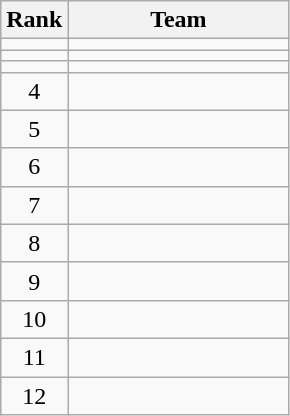<table class="wikitable">
<tr>
<th>Rank</th>
<th width=140>Team</th>
</tr>
<tr>
<td align=center></td>
<td></td>
</tr>
<tr>
<td align=center></td>
<td></td>
</tr>
<tr>
<td align=center></td>
<td></td>
</tr>
<tr>
<td align=center>4</td>
<td></td>
</tr>
<tr>
<td align=center>5</td>
<td></td>
</tr>
<tr>
<td align=center>6</td>
<td></td>
</tr>
<tr>
<td align=center>7</td>
<td></td>
</tr>
<tr>
<td align=center>8</td>
<td></td>
</tr>
<tr>
<td align=center>9</td>
<td></td>
</tr>
<tr>
<td align=center>10</td>
<td></td>
</tr>
<tr>
<td align=center>11</td>
<td></td>
</tr>
<tr>
<td align=center>12</td>
<td></td>
</tr>
</table>
